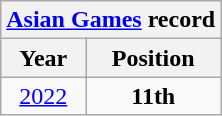<table class="wikitable" style="text-align: center;">
<tr>
<th colspan=6><a href='#'>Asian Games</a> record</th>
</tr>
<tr>
<th>Year</th>
<th>Position</th>
</tr>
<tr>
<td> <a href='#'>2022</a></td>
<td><strong>11th</strong></td>
</tr>
</table>
